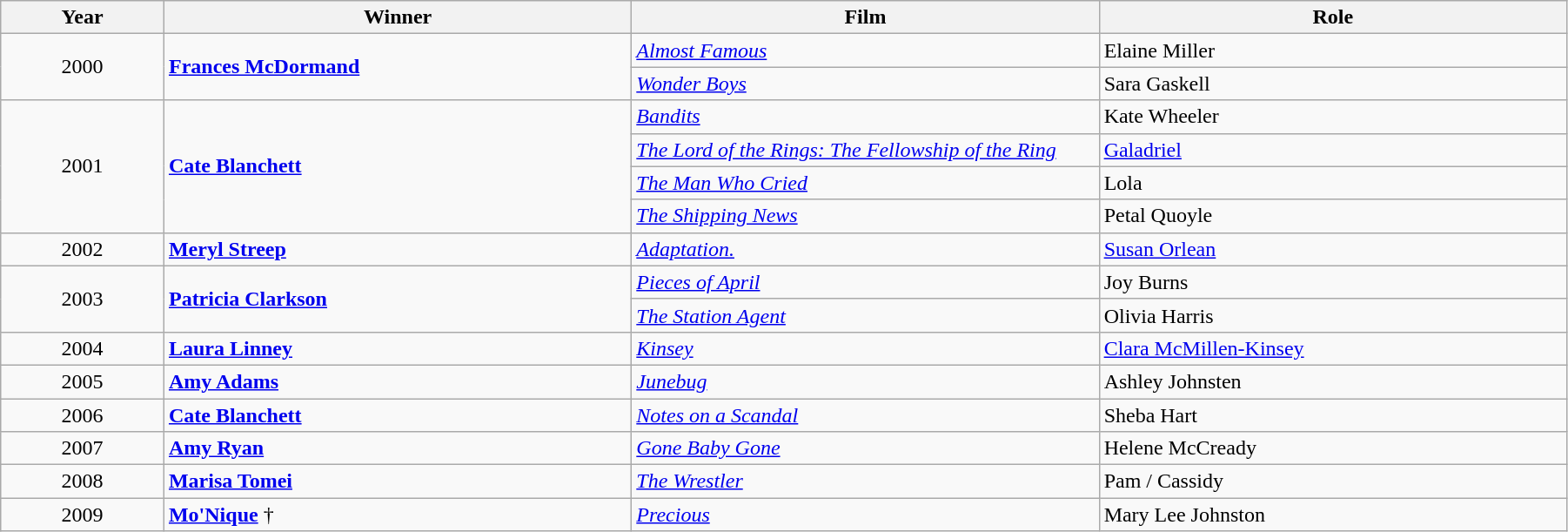<table class="wikitable" width="95%" cellpadding="5">
<tr>
<th width="100"><strong>Year</strong></th>
<th width="300"><strong>Winner</strong></th>
<th width="300"><strong>Film</strong></th>
<th width="300"><strong>Role</strong></th>
</tr>
<tr>
<td rowspan="2" style="text-align:center;">2000</td>
<td rowspan="2"><strong><a href='#'>Frances McDormand</a></strong></td>
<td><em><a href='#'>Almost Famous</a></em></td>
<td>Elaine Miller</td>
</tr>
<tr>
<td><em><a href='#'>Wonder Boys</a></em></td>
<td>Sara Gaskell</td>
</tr>
<tr>
<td rowspan="4" style="text-align:center;">2001</td>
<td rowspan="4"><strong><a href='#'>Cate Blanchett</a> </strong></td>
<td><em><a href='#'>Bandits</a></em></td>
<td>Kate Wheeler</td>
</tr>
<tr>
<td><em><a href='#'>The Lord of the Rings: The Fellowship of the Ring</a></em></td>
<td><a href='#'>Galadriel</a></td>
</tr>
<tr>
<td><em><a href='#'>The Man Who Cried</a></em></td>
<td>Lola</td>
</tr>
<tr>
<td><em><a href='#'>The Shipping News</a></em></td>
<td>Petal Quoyle</td>
</tr>
<tr>
<td style="text-align:center;">2002</td>
<td><strong><a href='#'>Meryl Streep</a></strong></td>
<td><em><a href='#'>Adaptation.</a></em></td>
<td><a href='#'>Susan Orlean</a></td>
</tr>
<tr>
<td rowspan="2" style="text-align:center;">2003</td>
<td rowspan="2"><strong><a href='#'>Patricia Clarkson</a></strong></td>
<td><em><a href='#'>Pieces of April</a></em></td>
<td>Joy Burns</td>
</tr>
<tr>
<td><em><a href='#'>The Station Agent</a></em></td>
<td>Olivia Harris</td>
</tr>
<tr>
<td style="text-align:center;">2004</td>
<td><strong><a href='#'>Laura Linney</a></strong></td>
<td><em><a href='#'>Kinsey</a></em></td>
<td><a href='#'>Clara McMillen-Kinsey</a></td>
</tr>
<tr>
<td style="text-align:center;">2005</td>
<td><strong><a href='#'>Amy Adams</a></strong></td>
<td><em><a href='#'>Junebug</a></em></td>
<td>Ashley Johnsten</td>
</tr>
<tr>
<td style="text-align:center;">2006</td>
<td><strong><a href='#'>Cate Blanchett</a></strong></td>
<td><em><a href='#'>Notes on a Scandal</a></em></td>
<td>Sheba Hart</td>
</tr>
<tr>
<td style="text-align:center;">2007</td>
<td><strong><a href='#'>Amy Ryan</a></strong></td>
<td><em><a href='#'>Gone Baby Gone</a></em></td>
<td>Helene McCready</td>
</tr>
<tr>
<td style="text-align:center;">2008</td>
<td><strong><a href='#'>Marisa Tomei</a></strong></td>
<td><em><a href='#'>The Wrestler</a></em></td>
<td>Pam / Cassidy</td>
</tr>
<tr>
<td style="text-align:center;">2009</td>
<td><strong><a href='#'>Mo'Nique</a></strong> †</td>
<td><em><a href='#'>Precious</a></em></td>
<td>Mary Lee Johnston</td>
</tr>
</table>
